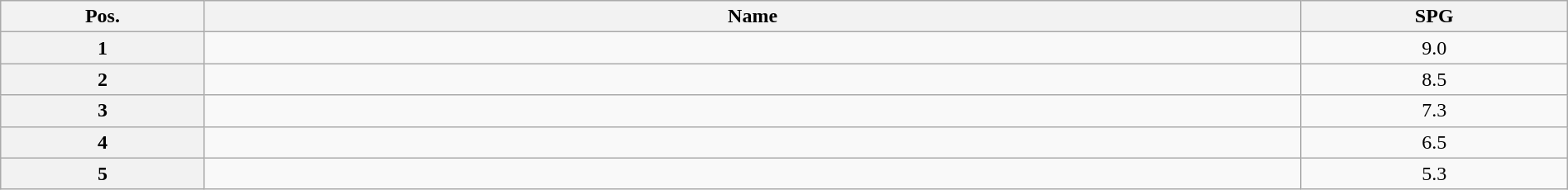<table class=wikitable width=100% style="text-align:center;">
<tr>
<th width="13%">Pos.</th>
<th width="70%">Name</th>
<th width="17%">SPG</th>
</tr>
<tr>
<th>1</th>
<td align=left></td>
<td>9.0</td>
</tr>
<tr>
<th>2</th>
<td align=left></td>
<td>8.5</td>
</tr>
<tr>
<th>3</th>
<td align=left></td>
<td>7.3</td>
</tr>
<tr>
<th>4</th>
<td align=left></td>
<td>6.5</td>
</tr>
<tr>
<th>5</th>
<td align=left></td>
<td>5.3</td>
</tr>
</table>
